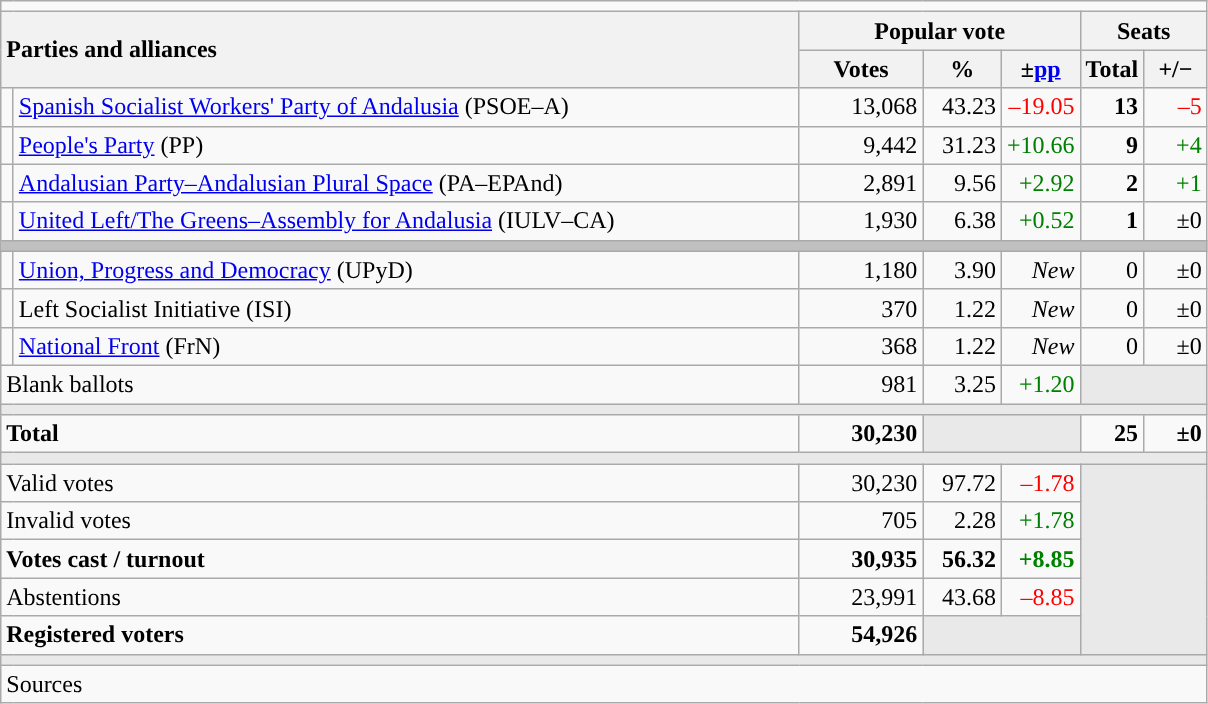<table class="wikitable" style="text-align:right;">
<tr>
<td colspan="7"></td>
</tr>
<tr>
<th style="text-align:left;" rowspan="2" colspan="2" width="525">Parties and alliances</th>
<th colspan="3">Popular vote</th>
<th colspan="2">Seats</th>
</tr>
<tr>
<th width="75">Votes</th>
<th width="45">%</th>
<th width="45">±<a href='#'>pp</a></th>
<th width="35">Total</th>
<th width="35">+/−</th>
</tr>
<tr>
<td width="1" style="color:inherit;background:"></td>
<td align="left"><a href='#'>Spanish Socialist Workers' Party of Andalusia</a> (PSOE–A)</td>
<td>13,068</td>
<td>43.23</td>
<td style="color:red;">–19.05</td>
<td><strong>13</strong></td>
<td style="color:red;">–5</td>
</tr>
<tr>
<td style="color:inherit;background:"></td>
<td align="left"><a href='#'>People's Party</a> (PP)</td>
<td>9,442</td>
<td>31.23</td>
<td style="color:green;">+10.66</td>
<td><strong>9</strong></td>
<td style="color:green;">+4</td>
</tr>
<tr>
<td style="color:inherit;background:"></td>
<td align="left"><a href='#'>Andalusian Party–Andalusian Plural Space</a> (PA–EPAnd)</td>
<td>2,891</td>
<td>9.56</td>
<td style="color:green;">+2.92</td>
<td><strong>2</strong></td>
<td style="color:green;">+1</td>
</tr>
<tr>
<td style="color:inherit;background:"></td>
<td align="left"><a href='#'>United Left/The Greens–Assembly for Andalusia</a> (IULV–CA)</td>
<td>1,930</td>
<td>6.38</td>
<td style="color:green;">+0.52</td>
<td><strong>1</strong></td>
<td>±0</td>
</tr>
<tr>
<td colspan="7" bgcolor="#C0C0C0"></td>
</tr>
<tr>
<td style="color:inherit;background:"></td>
<td align="left"><a href='#'>Union, Progress and Democracy</a> (UPyD)</td>
<td>1,180</td>
<td>3.90</td>
<td><em>New</em></td>
<td>0</td>
<td>±0</td>
</tr>
<tr>
<td style="color:inherit;background:"></td>
<td align="left">Left Socialist Initiative (ISI)</td>
<td>370</td>
<td>1.22</td>
<td><em>New</em></td>
<td>0</td>
<td>±0</td>
</tr>
<tr>
<td style="color:inherit;background:"></td>
<td align="left"><a href='#'>National Front</a> (FrN)</td>
<td>368</td>
<td>1.22</td>
<td><em>New</em></td>
<td>0</td>
<td>±0</td>
</tr>
<tr>
<td align="left" colspan="2">Blank ballots</td>
<td>981</td>
<td>3.25</td>
<td style="color:green;">+1.20</td>
<td bgcolor="#E9E9E9" colspan="2"></td>
</tr>
<tr>
<td colspan="7" bgcolor="#E9E9E9"></td>
</tr>
<tr style="font-weight:bold;">
<td align="left" colspan="2">Total</td>
<td>30,230</td>
<td bgcolor="#E9E9E9" colspan="2"></td>
<td>25</td>
<td>±0</td>
</tr>
<tr>
<td colspan="7" bgcolor="#E9E9E9"></td>
</tr>
<tr>
<td align="left" colspan="2">Valid votes</td>
<td>30,230</td>
<td>97.72</td>
<td style="color:red;">–1.78</td>
<td bgcolor="#E9E9E9" colspan="2" rowspan="5"></td>
</tr>
<tr>
<td align="left" colspan="2">Invalid votes</td>
<td>705</td>
<td>2.28</td>
<td style="color:green;">+1.78</td>
</tr>
<tr style="font-weight:bold;">
<td align="left" colspan="2">Votes cast / turnout</td>
<td>30,935</td>
<td>56.32</td>
<td style="color:green;">+8.85</td>
</tr>
<tr>
<td align="left" colspan="2">Abstentions</td>
<td>23,991</td>
<td>43.68</td>
<td style="color:red;">–8.85</td>
</tr>
<tr style="font-weight:bold;">
<td align="left" colspan="2">Registered voters</td>
<td>54,926</td>
<td bgcolor="#E9E9E9" colspan="2"></td>
</tr>
<tr>
<td colspan="7" bgcolor="#E9E9E9"></td>
</tr>
<tr>
<td align="left" colspan="7">Sources</td>
</tr>
</table>
